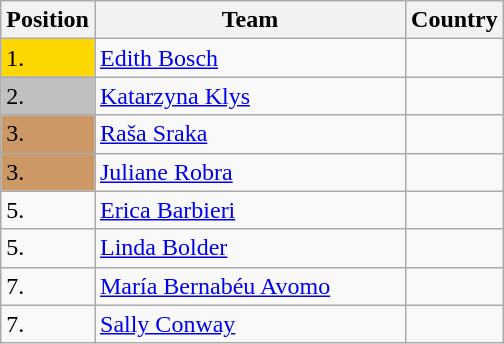<table class=wikitable>
<tr>
<th width=10>Position</th>
<th width=200>Team</th>
<th>Country</th>
</tr>
<tr>
<td bgcolor=gold>1.</td>
<td><a href='#'>Edith Bosch</a></td>
<td></td>
</tr>
<tr>
<td bgcolor="silver">2.</td>
<td><a href='#'>Katarzyna Klys</a></td>
<td></td>
</tr>
<tr>
<td bgcolor="CC9966">3.</td>
<td><a href='#'>Raša Sraka</a></td>
<td></td>
</tr>
<tr>
<td bgcolor="CC9966">3.</td>
<td><a href='#'>Juliane Robra</a></td>
<td></td>
</tr>
<tr>
<td>5.</td>
<td><a href='#'>Erica Barbieri</a></td>
<td></td>
</tr>
<tr>
<td>5.</td>
<td><a href='#'>Linda Bolder</a></td>
<td></td>
</tr>
<tr>
<td>7.</td>
<td><a href='#'>María Bernabéu Avomo</a></td>
<td></td>
</tr>
<tr>
<td>7.</td>
<td><a href='#'>Sally Conway</a></td>
<td></td>
</tr>
</table>
